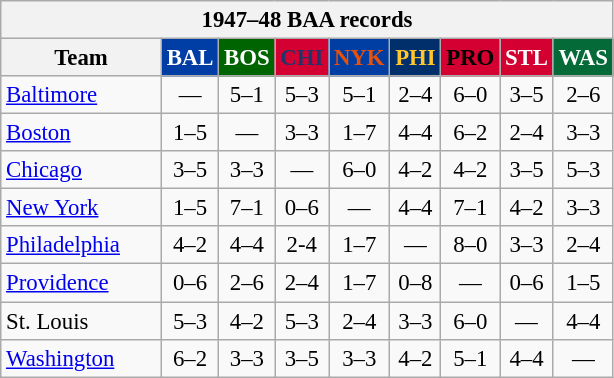<table class="wikitable" style="font-size:95%; text-align:center;">
<tr>
<th colspan=12>1947–48 BAA records</th>
</tr>
<tr>
<th width=100>Team</th>
<th style="background: #003DA5;color:#FFFFFF;width=35">BAL</th>
<th style="background:#006400;color:#FFFFFF;width=35">BOS</th>
<th style="background:#D50032;color:#22356A;width=35">CHI</th>
<th style="background:#003EA4;color:#E85109;width=35">NYK</th>
<th style="background:#002F6C;color:#FFC72C;width=35">PHI</th>
<th style="background:#D40032;color:#000000;width=35">PRO</th>
<th style="background:#D40032;color:#FFFFFF;width=35">STL</th>
<th style="background:#046B38;color:#FFFFFF;width=35">WAS</th>
</tr>
<tr>
<td style="text-align:left;"><a href='#'>Baltimore</a></td>
<td>—</td>
<td>5–1</td>
<td>5–3</td>
<td>5–1</td>
<td>2–4</td>
<td>6–0</td>
<td>3–5</td>
<td>2–6</td>
</tr>
<tr>
<td style="text-align:left;"><a href='#'>Boston</a></td>
<td>1–5</td>
<td>—</td>
<td>3–3</td>
<td>1–7</td>
<td>4–4</td>
<td>6–2</td>
<td>2–4</td>
<td>3–3</td>
</tr>
<tr>
<td style="text-align:left;"><a href='#'>Chicago</a></td>
<td>3–5</td>
<td>3–3</td>
<td>—</td>
<td>6–0</td>
<td>4–2</td>
<td>4–2</td>
<td>3–5</td>
<td>5–3</td>
</tr>
<tr>
<td style="text-align:left;"><a href='#'>New York</a></td>
<td>1–5</td>
<td>7–1</td>
<td>0–6</td>
<td>—</td>
<td>4–4</td>
<td>7–1</td>
<td>4–2</td>
<td>3–3</td>
</tr>
<tr>
<td style="text-align:left;"><a href='#'>Philadelphia</a></td>
<td>4–2</td>
<td>4–4</td>
<td>2-4</td>
<td>1–7</td>
<td>—</td>
<td>8–0</td>
<td>3–3</td>
<td>2–4</td>
</tr>
<tr>
<td style="text-align:left;"><a href='#'>Providence</a></td>
<td>0–6</td>
<td>2–6</td>
<td>2–4</td>
<td>1–7</td>
<td>0–8</td>
<td>—</td>
<td>0–6</td>
<td>1–5</td>
</tr>
<tr>
<td style="text-align:left;">St. Louis</td>
<td>5–3</td>
<td>4–2</td>
<td>5–3</td>
<td>2–4</td>
<td>3–3</td>
<td>6–0</td>
<td>—</td>
<td>4–4</td>
</tr>
<tr>
<td style="text-align:left;"><a href='#'>Washington</a></td>
<td>6–2</td>
<td>3–3</td>
<td>3–5</td>
<td>3–3</td>
<td>4–2</td>
<td>5–1</td>
<td>4–4</td>
<td>—</td>
</tr>
</table>
